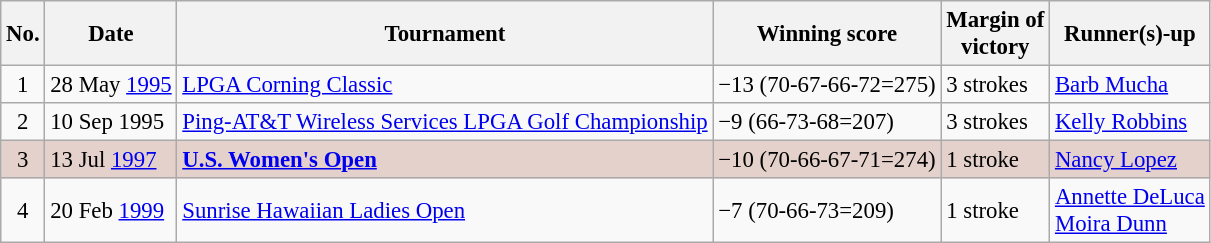<table class="wikitable" style="font-size:95%;">
<tr>
<th>No.</th>
<th>Date</th>
<th>Tournament</th>
<th>Winning score</th>
<th>Margin of<br>victory</th>
<th>Runner(s)-up</th>
</tr>
<tr>
<td align=center>1</td>
<td>28 May <a href='#'>1995</a></td>
<td><a href='#'>LPGA Corning Classic</a></td>
<td>−13 (70-67-66-72=275)</td>
<td>3 strokes</td>
<td> <a href='#'>Barb Mucha</a></td>
</tr>
<tr>
<td align=center>2</td>
<td>10 Sep 1995</td>
<td><a href='#'>Ping-AT&T Wireless Services LPGA Golf Championship</a></td>
<td>−9 (66-73-68=207)</td>
<td>3 strokes</td>
<td> <a href='#'>Kelly Robbins</a></td>
</tr>
<tr style="background:#e5d1cb;">
<td align=center>3</td>
<td>13 Jul <a href='#'>1997</a></td>
<td><strong><a href='#'>U.S. Women's Open</a></strong></td>
<td>−10 (70-66-67-71=274)</td>
<td>1 stroke</td>
<td> <a href='#'>Nancy Lopez</a></td>
</tr>
<tr>
<td align=center>4</td>
<td>20 Feb <a href='#'>1999</a></td>
<td><a href='#'>Sunrise Hawaiian Ladies Open</a></td>
<td>−7 (70-66-73=209)</td>
<td>1 stroke</td>
<td> <a href='#'>Annette DeLuca</a><br> <a href='#'>Moira Dunn</a></td>
</tr>
</table>
